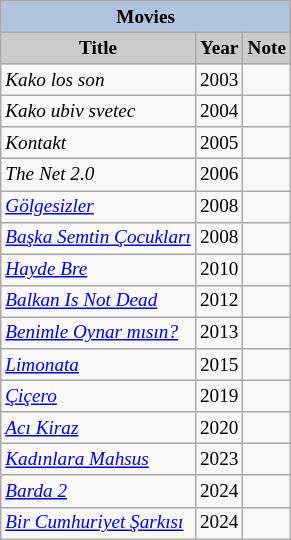<table class="wikitable" style="font-size:80%">
<tr>
<th colspan="4" style="background:LightSteelBlue">Movies</th>
</tr>
<tr>
<th style="background:#CCCCCC">Title</th>
<th style="background:#CCCCCC">Year</th>
<th style="background:#CCCCCC">Note</th>
</tr>
<tr>
<td><em>Kako los son</em></td>
<td>2003</td>
<td></td>
</tr>
<tr>
<td><em>Kako ubiv svetec</em></td>
<td>2004</td>
<td></td>
</tr>
<tr>
<td><em>Kontakt</em></td>
<td>2005</td>
<td></td>
</tr>
<tr>
<td><em>The Net 2.0</em></td>
<td>2006</td>
<td></td>
</tr>
<tr>
<td><em><a href='#'>Gölgesizler</a></em></td>
<td>2008</td>
<td></td>
</tr>
<tr>
<td><em><a href='#'>Başka Semtin Çocukları</a></em></td>
<td>2008</td>
<td></td>
</tr>
<tr>
<td><em><a href='#'>Hayde Bre</a></em></td>
<td>2010</td>
<td></td>
</tr>
<tr>
<td><em><a href='#'>Balkan Is Not Dead</a></em></td>
<td>2012</td>
<td></td>
</tr>
<tr>
<td><em><a href='#'>Benimle Oynar mısın?</a></em></td>
<td>2013</td>
<td></td>
</tr>
<tr>
<td><em><a href='#'>Limonata</a></em></td>
<td>2015</td>
<td></td>
</tr>
<tr>
<td><em><a href='#'>Çiçero</a></em></td>
<td>2019</td>
<td></td>
</tr>
<tr>
<td><em><a href='#'>Acı Kiraz</a></em></td>
<td>2020</td>
<td></td>
</tr>
<tr>
<td><em><a href='#'>Kadınlara Mahsus</a></em></td>
<td>2023</td>
<td></td>
</tr>
<tr>
<td><em><a href='#'>Barda 2</a></em></td>
<td>2024</td>
<td></td>
</tr>
<tr>
<td><em><a href='#'>Bir Cumhuriyet Şarkısı</a></em></td>
<td>2024</td>
<td></td>
</tr>
</table>
